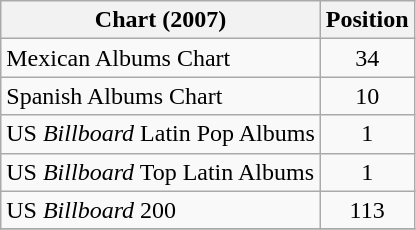<table class="wikitable sortable">
<tr>
<th>Chart (2007)</th>
<th>Position</th>
</tr>
<tr>
<td>Mexican Albums Chart</td>
<td style="text-align:center;">34</td>
</tr>
<tr>
<td>Spanish Albums Chart</td>
<td style="text-align:center;">10</td>
</tr>
<tr>
<td>US <em>Billboard</em> Latin Pop Albums</td>
<td style="text-align:center;">1</td>
</tr>
<tr>
<td>US <em>Billboard</em> Top Latin Albums</td>
<td style="text-align:center;">1</td>
</tr>
<tr>
<td>US <em>Billboard</em> 200</td>
<td style="text-align:center;">113</td>
</tr>
<tr>
</tr>
</table>
